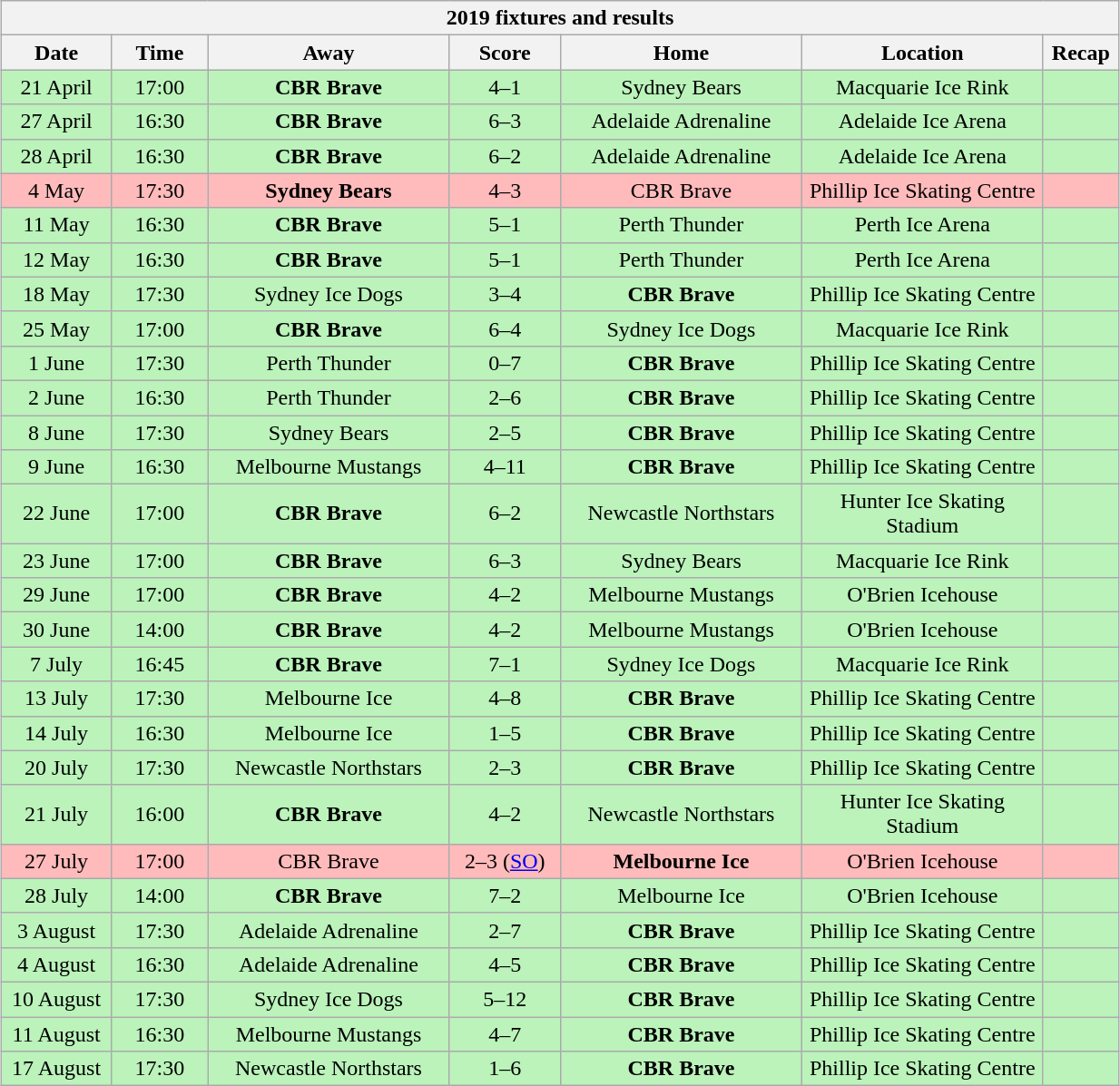<table class="wikitable collapsible" width="65%" style="margin: 1em auto 1em auto">
<tr>
<th colspan="7">2019 fixtures and results</th>
</tr>
<tr>
<th width="5%">Date</th>
<th width="5%">Time</th>
<th width="13%">Away</th>
<th width="6%">Score</th>
<th width="13%">Home</th>
<th width="13%">Location</th>
<th width="1%">Recap</th>
</tr>
<tr align="center" style="background:#BBF3BB">
<td>21 April</td>
<td>17:00</td>
<td><strong>CBR Brave</strong></td>
<td>4–1</td>
<td>Sydney Bears</td>
<td>Macquarie Ice Rink</td>
<td></td>
</tr>
<tr align="center" style="background:#BBF3BB">
<td>27 April</td>
<td>16:30</td>
<td><strong>CBR Brave</strong></td>
<td>6–3</td>
<td>Adelaide Adrenaline</td>
<td>Adelaide Ice Arena</td>
<td></td>
</tr>
<tr align="center" style="background:#BBF3BB">
<td>28 April</td>
<td>16:30</td>
<td><strong>CBR Brave</strong></td>
<td>6–2</td>
<td>Adelaide Adrenaline</td>
<td>Adelaide Ice Arena</td>
<td></td>
</tr>
<tr align="center" style="background:#FFBBBB">
<td>4 May</td>
<td>17:30</td>
<td><strong>Sydney Bears</strong></td>
<td>4–3</td>
<td>CBR Brave</td>
<td>Phillip Ice Skating Centre</td>
<td></td>
</tr>
<tr align="center" style="background:#BBF3BB">
<td>11 May</td>
<td>16:30</td>
<td><strong>CBR Brave</strong></td>
<td>5–1</td>
<td>Perth Thunder</td>
<td>Perth Ice Arena</td>
<td></td>
</tr>
<tr align="center" style="background:#BBF3BB">
<td>12 May</td>
<td>16:30</td>
<td><strong>CBR Brave</strong></td>
<td>5–1</td>
<td>Perth Thunder</td>
<td>Perth Ice Arena</td>
<td></td>
</tr>
<tr align="center" style="background:#BBF3BB">
<td>18 May</td>
<td>17:30</td>
<td>Sydney Ice Dogs</td>
<td>3–4</td>
<td><strong>CBR Brave</strong></td>
<td>Phillip Ice Skating Centre</td>
<td></td>
</tr>
<tr align="center" style="background:#BBF3BB">
<td>25 May</td>
<td>17:00</td>
<td><strong>CBR Brave</strong></td>
<td>6–4</td>
<td>Sydney Ice Dogs</td>
<td>Macquarie Ice Rink</td>
<td></td>
</tr>
<tr align="center" style="background:#BBF3BB">
<td>1 June</td>
<td>17:30</td>
<td>Perth Thunder</td>
<td>0–7</td>
<td><strong>CBR Brave</strong></td>
<td>Phillip Ice Skating Centre</td>
<td></td>
</tr>
<tr align="center" style="background:#BBF3BB">
<td>2 June</td>
<td>16:30</td>
<td>Perth Thunder</td>
<td>2–6</td>
<td><strong>CBR Brave</strong></td>
<td>Phillip Ice Skating Centre</td>
<td></td>
</tr>
<tr align="center" style="background:#BBF3BB">
<td>8 June</td>
<td>17:30</td>
<td>Sydney Bears</td>
<td>2–5</td>
<td><strong>CBR Brave</strong></td>
<td>Phillip Ice Skating Centre</td>
<td></td>
</tr>
<tr align="center" style="background:#BBF3BB">
<td>9 June</td>
<td>16:30</td>
<td>Melbourne Mustangs</td>
<td>4–11</td>
<td><strong>CBR Brave</strong></td>
<td>Phillip Ice Skating Centre</td>
<td></td>
</tr>
<tr align="center" style="background:#BBF3BB">
<td>22 June</td>
<td>17:00</td>
<td><strong>CBR Brave</strong></td>
<td>6–2</td>
<td>Newcastle Northstars</td>
<td>Hunter Ice Skating Stadium</td>
<td></td>
</tr>
<tr align="center" style="background:#BBF3BB">
<td>23 June</td>
<td>17:00</td>
<td><strong>CBR Brave</strong></td>
<td>6–3</td>
<td>Sydney Bears</td>
<td>Macquarie Ice Rink</td>
<td></td>
</tr>
<tr align="center" style="background:#BBF3BB">
<td>29 June</td>
<td>17:00</td>
<td><strong>CBR Brave</strong></td>
<td>4–2</td>
<td>Melbourne Mustangs</td>
<td>O'Brien Icehouse</td>
<td></td>
</tr>
<tr align="center" style="background:#BBF3BB">
<td>30 June</td>
<td>14:00</td>
<td><strong>CBR Brave</strong></td>
<td>4–2</td>
<td>Melbourne Mustangs</td>
<td>O'Brien Icehouse</td>
<td></td>
</tr>
<tr align="center" style="background:#BBF3BB">
<td>7 July</td>
<td>16:45</td>
<td><strong>CBR Brave</strong></td>
<td>7–1</td>
<td>Sydney Ice Dogs</td>
<td>Macquarie Ice Rink</td>
<td></td>
</tr>
<tr align="center" style="background:#BBF3BB">
<td>13 July</td>
<td>17:30</td>
<td>Melbourne Ice</td>
<td>4–8</td>
<td><strong>CBR Brave</strong></td>
<td>Phillip Ice Skating Centre</td>
<td></td>
</tr>
<tr align="center" style="background:#BBF3BB">
<td>14 July</td>
<td>16:30</td>
<td>Melbourne Ice</td>
<td>1–5</td>
<td><strong>CBR Brave</strong></td>
<td>Phillip Ice Skating Centre</td>
<td></td>
</tr>
<tr align="center" style="background:#BBF3BB">
<td>20 July</td>
<td>17:30</td>
<td>Newcastle Northstars</td>
<td>2–3</td>
<td><strong>CBR Brave</strong></td>
<td>Phillip Ice Skating Centre</td>
<td></td>
</tr>
<tr align="center" style="background:#BBF3BB">
<td>21 July</td>
<td>16:00</td>
<td><strong>CBR Brave</strong></td>
<td>4–2</td>
<td>Newcastle Northstars</td>
<td>Hunter Ice Skating Stadium</td>
<td></td>
</tr>
<tr align="center" style="background:#FFBBBB">
<td>27 July</td>
<td>17:00</td>
<td>CBR Brave</td>
<td>2–3 (<a href='#'>SO</a>)</td>
<td><strong>Melbourne Ice</strong></td>
<td>O'Brien Icehouse</td>
<td></td>
</tr>
<tr align="center" style="background:#BBF3BB">
<td>28 July</td>
<td>14:00</td>
<td><strong>CBR Brave</strong></td>
<td>7–2</td>
<td>Melbourne Ice</td>
<td>O'Brien Icehouse</td>
<td></td>
</tr>
<tr align="center" style="background:#BBF3BB">
<td>3 August</td>
<td>17:30</td>
<td>Adelaide Adrenaline</td>
<td>2–7</td>
<td><strong>CBR Brave</strong></td>
<td>Phillip Ice Skating Centre</td>
<td></td>
</tr>
<tr align="center" style="background:#BBF3BB">
<td>4 August</td>
<td>16:30</td>
<td>Adelaide Adrenaline</td>
<td>4–5</td>
<td><strong>CBR Brave</strong></td>
<td>Phillip Ice Skating Centre</td>
<td></td>
</tr>
<tr align="center" style="background:#BBF3BB">
<td>10 August</td>
<td>17:30</td>
<td>Sydney Ice Dogs</td>
<td>5–12</td>
<td><strong>CBR Brave</strong></td>
<td>Phillip Ice Skating Centre</td>
<td></td>
</tr>
<tr align="center" style="background:#BBF3BB">
<td>11 August</td>
<td>16:30</td>
<td>Melbourne Mustangs</td>
<td>4–7</td>
<td><strong>CBR Brave</strong></td>
<td>Phillip Ice Skating Centre</td>
<td></td>
</tr>
<tr align="center" style="background:#BBF3BB">
<td>17 August</td>
<td>17:30</td>
<td>Newcastle Northstars</td>
<td>1–6</td>
<td><strong>CBR Brave</strong></td>
<td>Phillip Ice Skating Centre</td>
<td></td>
</tr>
</table>
